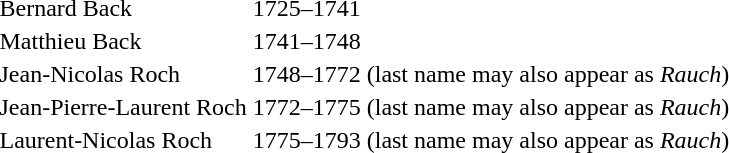<table>
<tr>
<td>Bernard Back</td>
<td>1725–1741</td>
</tr>
<tr>
<td>Matthieu Back</td>
<td>1741–1748</td>
</tr>
<tr>
<td>Jean-Nicolas Roch</td>
<td>1748–1772 (last name may also appear as <em>Rauch</em>)</td>
</tr>
<tr>
<td>Jean-Pierre-Laurent Roch</td>
<td>1772–1775 (last name may also appear as <em>Rauch</em>)</td>
</tr>
<tr>
<td>Laurent-Nicolas Roch</td>
<td>1775–1793 (last name may also appear as <em>Rauch</em>)</td>
</tr>
</table>
